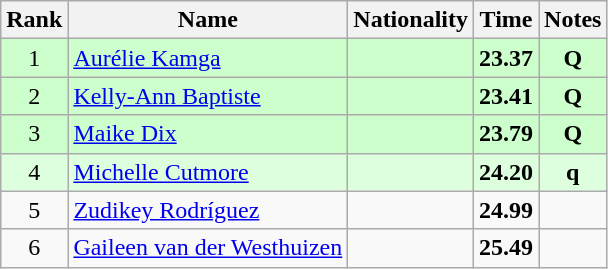<table class="wikitable sortable" style="text-align:center">
<tr>
<th>Rank</th>
<th>Name</th>
<th>Nationality</th>
<th>Time</th>
<th>Notes</th>
</tr>
<tr bgcolor=ccffcc>
<td>1</td>
<td align=left><a href='#'>Aurélie Kamga</a></td>
<td align=left></td>
<td><strong>23.37</strong></td>
<td><strong>Q</strong></td>
</tr>
<tr bgcolor=ccffcc>
<td>2</td>
<td align=left><a href='#'>Kelly-Ann Baptiste</a></td>
<td align=left></td>
<td><strong>23.41</strong></td>
<td><strong>Q</strong></td>
</tr>
<tr bgcolor=ccffcc>
<td>3</td>
<td align=left><a href='#'>Maike Dix</a></td>
<td align=left></td>
<td><strong>23.79</strong></td>
<td><strong>Q</strong></td>
</tr>
<tr bgcolor=ddffdd>
<td>4</td>
<td align=left><a href='#'>Michelle Cutmore</a></td>
<td align=left></td>
<td><strong>24.20</strong></td>
<td><strong>q</strong></td>
</tr>
<tr>
<td>5</td>
<td align=left><a href='#'>Zudikey Rodríguez</a></td>
<td align=left></td>
<td><strong>24.99</strong></td>
<td></td>
</tr>
<tr>
<td>6</td>
<td align=left><a href='#'>Gaileen van der Westhuizen</a></td>
<td align=left></td>
<td><strong>25.49</strong></td>
<td></td>
</tr>
</table>
